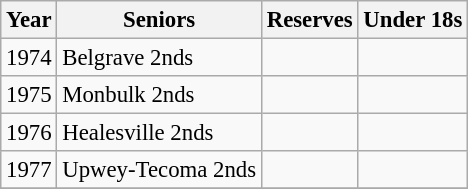<table class="wikitable" style="font-size: 95%;">
<tr>
<th>Year</th>
<th>Seniors</th>
<th>Reserves</th>
<th>Under 18s</th>
</tr>
<tr>
<td>1974</td>
<td>Belgrave 2nds</td>
<td></td>
<td></td>
</tr>
<tr>
<td>1975</td>
<td>Monbulk 2nds</td>
<td></td>
<td></td>
</tr>
<tr>
<td>1976</td>
<td>Healesville 2nds</td>
<td></td>
<td></td>
</tr>
<tr>
<td>1977</td>
<td>Upwey-Tecoma 2nds</td>
<td></td>
<td></td>
</tr>
<tr>
</tr>
</table>
